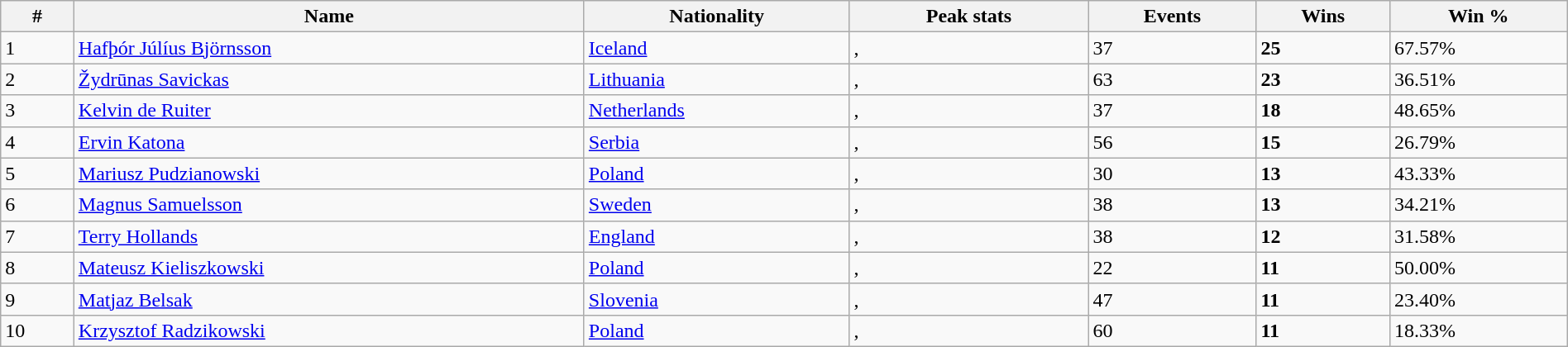<table class="wikitable sortable" style="display: inline-table;width: 100%;">
<tr>
<th>#</th>
<th>Name</th>
<th>Nationality</th>
<th>Peak stats</th>
<th>Events</th>
<th>Wins</th>
<th>Win %</th>
</tr>
<tr>
<td>1</td>
<td><a href='#'>Hafþór Júlíus Björnsson</a></td>
<td> <a href='#'>Iceland</a></td>
<td>, </td>
<td>37</td>
<td><strong>25</strong></td>
<td>67.57%</td>
</tr>
<tr>
<td>2</td>
<td><a href='#'>Žydrūnas Savickas</a></td>
<td> <a href='#'>Lithuania</a></td>
<td>, </td>
<td>63</td>
<td><strong>23</strong></td>
<td>36.51%</td>
</tr>
<tr>
<td>3</td>
<td><a href='#'>Kelvin de Ruiter</a></td>
<td> <a href='#'>Netherlands</a></td>
<td>, </td>
<td>37</td>
<td><strong>18</strong></td>
<td>48.65%</td>
</tr>
<tr>
<td>4</td>
<td><a href='#'>Ervin Katona</a></td>
<td> <a href='#'>Serbia</a></td>
<td>, </td>
<td>56</td>
<td><strong>15</strong></td>
<td>26.79%</td>
</tr>
<tr>
<td>5</td>
<td><a href='#'>Mariusz Pudzianowski</a></td>
<td> <a href='#'>Poland</a></td>
<td>, </td>
<td>30</td>
<td><strong>13</strong></td>
<td>43.33%</td>
</tr>
<tr>
<td>6</td>
<td><a href='#'>Magnus Samuelsson</a></td>
<td> <a href='#'>Sweden</a></td>
<td>, </td>
<td>38</td>
<td><strong>13</strong></td>
<td>34.21%</td>
</tr>
<tr>
<td>7</td>
<td><a href='#'>Terry Hollands</a></td>
<td> <a href='#'>England</a></td>
<td>, </td>
<td>38</td>
<td><strong>12</strong></td>
<td>31.58%</td>
</tr>
<tr>
<td>8</td>
<td><a href='#'>Mateusz Kieliszkowski</a></td>
<td> <a href='#'>Poland</a></td>
<td>, </td>
<td>22</td>
<td><strong>11</strong></td>
<td>50.00%</td>
</tr>
<tr>
<td>9</td>
<td><a href='#'>Matjaz Belsak</a></td>
<td> <a href='#'>Slovenia</a></td>
<td>, </td>
<td>47</td>
<td><strong>11</strong></td>
<td>23.40%</td>
</tr>
<tr>
<td>10</td>
<td><a href='#'>Krzysztof Radzikowski</a></td>
<td> <a href='#'>Poland</a></td>
<td>, </td>
<td>60</td>
<td><strong>11</strong></td>
<td>18.33%</td>
</tr>
</table>
